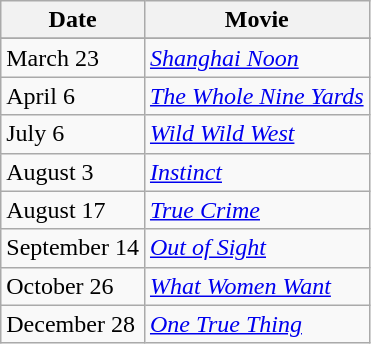<table class="wikitable plainrowheaders">
<tr>
<th scope="col">Date</th>
<th scope="col">Movie</th>
</tr>
<tr>
</tr>
<tr>
<td>March 23</td>
<td><em><a href='#'>Shanghai Noon</a></em></td>
</tr>
<tr>
<td>April 6</td>
<td><em><a href='#'>The Whole Nine Yards</a></em></td>
</tr>
<tr>
<td>July 6</td>
<td><em><a href='#'>Wild Wild West</a></em></td>
</tr>
<tr>
<td>August 3</td>
<td><em><a href='#'>Instinct</a></em></td>
</tr>
<tr>
<td>August 17</td>
<td><em><a href='#'>True Crime</a></em></td>
</tr>
<tr>
<td>September 14</td>
<td><em><a href='#'>Out of Sight</a></em></td>
</tr>
<tr>
<td>October 26</td>
<td><em><a href='#'>What Women Want</a></em></td>
</tr>
<tr>
<td>December 28</td>
<td><em><a href='#'>One True Thing</a></em></td>
</tr>
</table>
